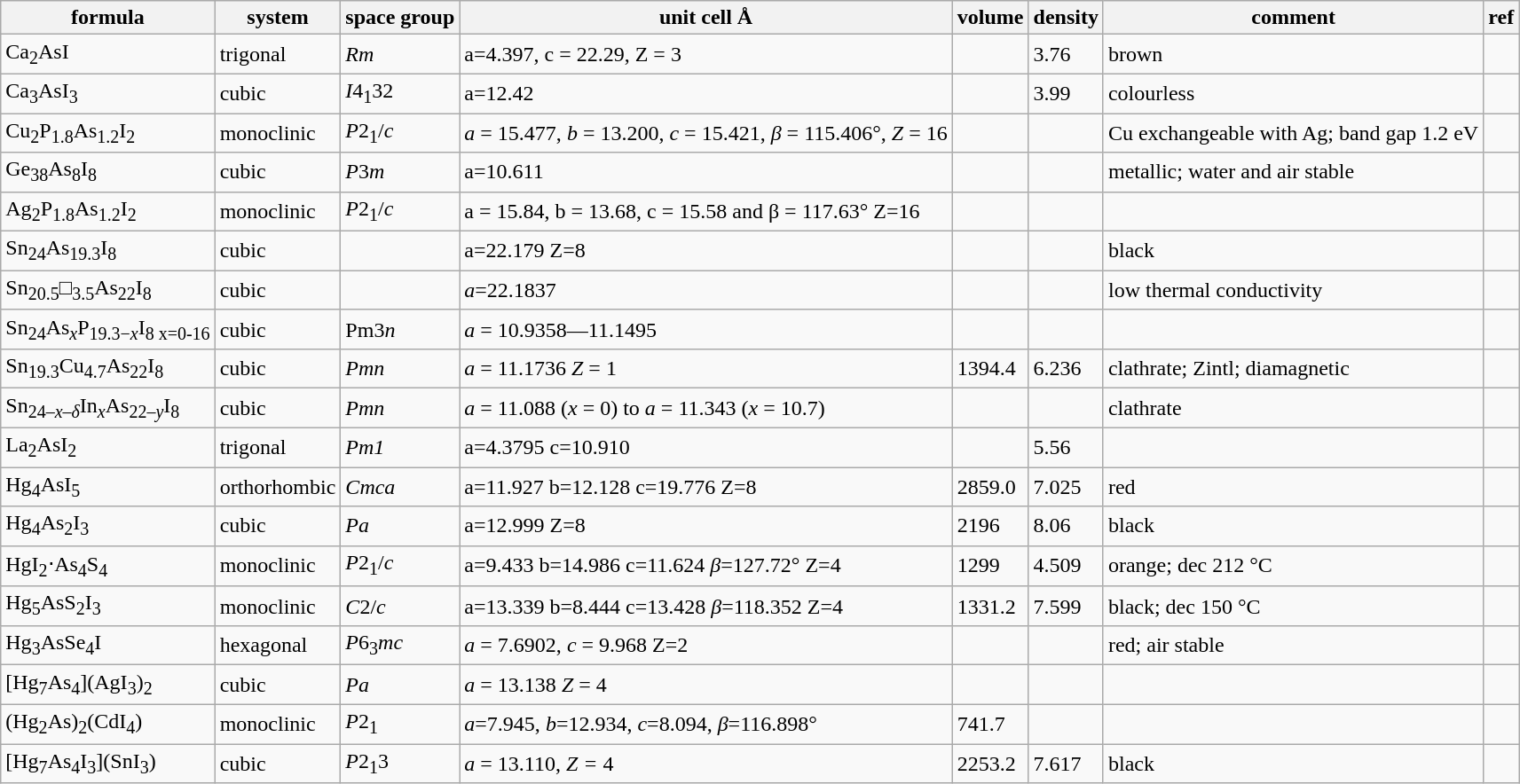<table class="wikitable">
<tr>
<th>formula</th>
<th>system</th>
<th>space group</th>
<th>unit cell Å</th>
<th>volume</th>
<th>density</th>
<th>comment</th>
<th>ref</th>
</tr>
<tr>
<td>Ca<sub>2</sub>AsI</td>
<td>trigonal</td>
<td><em>R</em><em>m</em></td>
<td>a=4.397, c = 22.29, Z = 3</td>
<td></td>
<td>3.76</td>
<td>brown</td>
<td></td>
</tr>
<tr>
<td>Ca<sub>3</sub>AsI<sub>3</sub></td>
<td>cubic</td>
<td><em>I</em>4<sub>1</sub>32</td>
<td>a=12.42</td>
<td></td>
<td>3.99</td>
<td>colourless</td>
<td></td>
</tr>
<tr>
<td>Cu<sub>2</sub>P<sub>1.8</sub>As<sub>1.2</sub>I<sub>2</sub></td>
<td>monoclinic</td>
<td><em>P</em>2<sub>1</sub>/<em>c</em></td>
<td><em>a</em> = 15.477, <em>b</em> = 13.200, <em>c</em> = 15.421, <em>β</em> = 115.406°, <em>Z</em> = 16</td>
<td></td>
<td></td>
<td>Cu exchangeable with Ag; band gap 1.2 eV</td>
<td></td>
</tr>
<tr>
<td>Ge<sub>38</sub>As<sub>8</sub>I<sub>8</sub></td>
<td>cubic</td>
<td><em>P</em>3<em>m</em></td>
<td>a=10.611</td>
<td></td>
<td></td>
<td>metallic; water and air stable</td>
<td></td>
</tr>
<tr>
<td>Ag<sub>2</sub>P<sub>1.8</sub>As<sub>1.2</sub>I<sub>2</sub></td>
<td>monoclinic</td>
<td><em>P</em>2<sub>1</sub>/<em>c</em></td>
<td>a = 15.84, b = 13.68, c = 15.58 and β = 117.63° Z=16</td>
<td></td>
<td></td>
<td></td>
<td></td>
</tr>
<tr>
<td>Sn<sub>24</sub>As<sub>19.3</sub>I<sub>8</sub></td>
<td>cubic</td>
<td></td>
<td>a=22.179 Z=8</td>
<td></td>
<td></td>
<td>black</td>
<td></td>
</tr>
<tr>
<td>Sn<sub>20.5</sub>□<sub>3.5</sub>As<sub>22</sub>I<sub>8</sub></td>
<td>cubic</td>
<td></td>
<td><em>a</em>=22.1837</td>
<td></td>
<td></td>
<td>low thermal conductivity</td>
<td></td>
</tr>
<tr>
<td>Sn<sub>24</sub>As<sub><em>x</em></sub>P<sub>19.3−<em>x</em></sub>I<sub>8 x=0-16</sub></td>
<td>cubic</td>
<td>Pm3<em>n</em></td>
<td><em>a</em> = 10.9358—11.1495</td>
<td></td>
<td></td>
<td></td>
<td></td>
</tr>
<tr>
<td>Sn<sub>19.3</sub>Cu<sub>4.7</sub>As<sub>22</sub>I<sub>8</sub></td>
<td>cubic</td>
<td><em>Pm</em><em>n</em></td>
<td><em>a</em> = 11.1736 <em>Z</em> = 1</td>
<td>1394.4</td>
<td>6.236</td>
<td>clathrate; Zintl; diamagnetic</td>
<td></td>
</tr>
<tr>
<td>Sn<sub>24–<em>x</em>–<em>δ</em></sub>In<em><sub>x</sub></em>As<sub>22–<em>y</em></sub>I<sub>8</sub></td>
<td>cubic</td>
<td><em>Pm</em><em>n</em></td>
<td><em>a</em> = 11.088 (<em>x</em> = 0) to <em>a</em> = 11.343 (<em>x</em> = 10.7)</td>
<td></td>
<td></td>
<td>clathrate</td>
<td></td>
</tr>
<tr>
<td>La<sub>2</sub>AsI<sub>2</sub></td>
<td>trigonal</td>
<td><em>P</em><em>m1</em></td>
<td>a=4.3795 c=10.910</td>
<td></td>
<td>5.56</td>
<td></td>
<td></td>
</tr>
<tr>
<td>Hg<sub>4</sub>AsI<sub>5</sub></td>
<td>orthorhombic</td>
<td><em>Cmca</em></td>
<td>a=11.927 b=12.128 c=19.776 Z=8</td>
<td>2859.0</td>
<td>7.025</td>
<td>red</td>
<td></td>
</tr>
<tr>
<td>Hg<sub>4</sub>As<sub>2</sub>I<sub>3</sub></td>
<td>cubic</td>
<td><em>Pa</em></td>
<td>a=12.999 Z=8</td>
<td>2196</td>
<td>8.06</td>
<td>black</td>
<td></td>
</tr>
<tr>
<td>HgI<sub>2</sub>⋅As<sub>4</sub>S<sub>4</sub></td>
<td>monoclinic</td>
<td><em>P</em>2<sub>1</sub>/<em>c</em></td>
<td>a=9.433 b=14.986 c=11.624 <em>β</em>=127.72° Z=4</td>
<td>1299</td>
<td>4.509</td>
<td>orange; dec 212 °C</td>
<td></td>
</tr>
<tr>
<td>Hg<sub>5</sub>AsS<sub>2</sub>I<sub>3</sub></td>
<td>monoclinic</td>
<td><em>C</em>2/<em>c</em></td>
<td>a=13.339 b=8.444 c=13.428 <em>β</em>=118.352 Z=4</td>
<td>1331.2</td>
<td>7.599</td>
<td>black; dec 150 °C</td>
<td></td>
</tr>
<tr>
<td>Hg<sub>3</sub>AsSe<sub>4</sub>I</td>
<td>hexagonal</td>
<td><em>P</em>6<sub>3</sub><em>mc</em></td>
<td><em>a</em> = 7.6902, <em>c</em> = 9.968 Z=2</td>
<td></td>
<td></td>
<td>red; air stable</td>
<td></td>
</tr>
<tr>
<td>[Hg<sub>7</sub>As<sub>4</sub>](AgI<sub>3</sub>)<sub>2</sub></td>
<td>cubic</td>
<td><em>Pa</em></td>
<td><em>a</em> = 13.138 <em>Z</em> = 4</td>
<td></td>
<td></td>
<td></td>
<td></td>
</tr>
<tr>
<td>(Hg<sub>2</sub>As)<sub>2</sub>(CdI<sub>4</sub>)</td>
<td>monoclinic</td>
<td><em>P</em>2<sub>1</sub></td>
<td><em>a</em>=7.945, <em>b</em>=12.934, <em>c</em>=8.094, <em>β</em>=116.898°</td>
<td>741.7</td>
<td></td>
<td></td>
<td></td>
</tr>
<tr>
<td>[Hg<sub>7</sub>As<sub>4</sub>I<sub>3</sub>](SnI<sub>3</sub>)</td>
<td>cubic</td>
<td><em>P</em>2<sub>1</sub>3</td>
<td><em>a</em> = 13.110, <em>Z =</em> 4</td>
<td>2253.2</td>
<td>7.617</td>
<td>black</td>
<td></td>
</tr>
</table>
